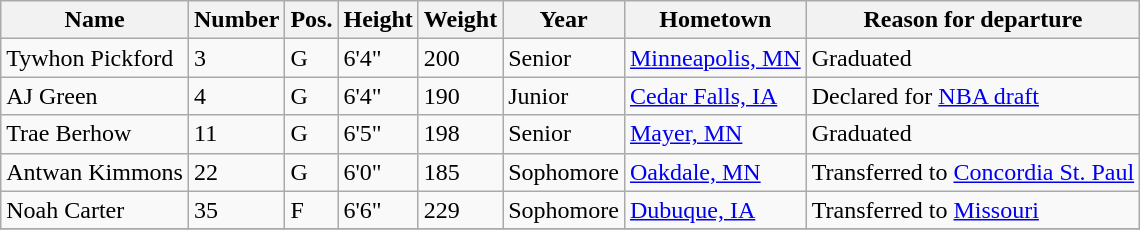<table class="wikitable sortable" border="1">
<tr>
<th>Name</th>
<th>Number</th>
<th>Pos.</th>
<th>Height</th>
<th>Weight</th>
<th>Year</th>
<th>Hometown</th>
<th class="unsortable">Reason for departure</th>
</tr>
<tr>
<td>Tywhon Pickford</td>
<td>3</td>
<td>G</td>
<td>6'4"</td>
<td>200</td>
<td>Senior</td>
<td><a href='#'>Minneapolis, MN</a></td>
<td>Graduated</td>
</tr>
<tr>
<td>AJ Green</td>
<td>4</td>
<td>G</td>
<td>6'4"</td>
<td>190</td>
<td>Junior</td>
<td><a href='#'>Cedar Falls, IA</a></td>
<td>Declared for <a href='#'>NBA draft</a></td>
</tr>
<tr>
<td>Trae Berhow</td>
<td>11</td>
<td>G</td>
<td>6'5"</td>
<td>198</td>
<td>Senior</td>
<td><a href='#'>Mayer, MN</a></td>
<td>Graduated</td>
</tr>
<tr>
<td>Antwan Kimmons</td>
<td>22</td>
<td>G</td>
<td>6'0"</td>
<td>185</td>
<td>Sophomore</td>
<td><a href='#'>Oakdale, MN</a></td>
<td>Transferred to <a href='#'>Concordia St. Paul</a></td>
</tr>
<tr>
<td>Noah Carter</td>
<td>35</td>
<td>F</td>
<td>6'6"</td>
<td>229</td>
<td>Sophomore</td>
<td><a href='#'>Dubuque, IA</a></td>
<td>Transferred to <a href='#'>Missouri</a></td>
</tr>
<tr>
</tr>
</table>
